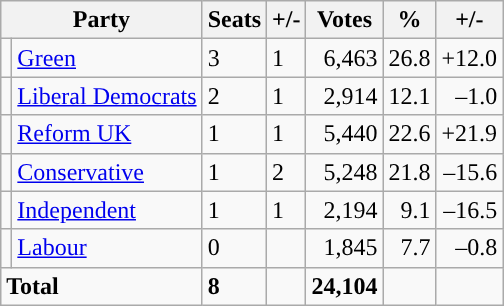<table class="wikitable sortable">
<tr>
<th colspan="2">Party</th>
<th>Seats</th>
<th>+/-</th>
<th>Votes</th>
<th>%</th>
<th>+/-</th>
</tr>
<tr>
<td style="background-color: "></td>
<td><a href='#'>Green</a></td>
<td>3</td>
<td> 1</td>
<td style="text-align:right;">6,463</td>
<td style="text-align:right;">26.8</td>
<td style="text-align:right;">+12.0</td>
</tr>
<tr>
<td style="background-color: "></td>
<td><a href='#'>Liberal Democrats</a></td>
<td>2</td>
<td> 1</td>
<td style="text-align:right;">2,914</td>
<td style="text-align:right;">12.1</td>
<td style="text-align:right;">–1.0</td>
</tr>
<tr>
<td style="background-color: "></td>
<td><a href='#'>Reform UK</a></td>
<td>1</td>
<td> 1</td>
<td style="text-align:right;">5,440</td>
<td style="text-align:right;">22.6</td>
<td style="text-align:right;">+21.9</td>
</tr>
<tr>
<td style="background-color: "></td>
<td><a href='#'>Conservative</a></td>
<td>1</td>
<td> 2</td>
<td style="text-align:right;">5,248</td>
<td style="text-align:right;">21.8</td>
<td style="text-align:right;">–15.6</td>
</tr>
<tr>
<td style="background-color: "></td>
<td><a href='#'>Independent</a></td>
<td>1</td>
<td> 1</td>
<td style="text-align:right;">2,194</td>
<td style="text-align:right;">9.1</td>
<td style="text-align:right;">–16.5</td>
</tr>
<tr>
<td style="background-color: "></td>
<td><a href='#'>Labour</a></td>
<td>0</td>
<td></td>
<td style="text-align:right;">1,845</td>
<td style="text-align:right;">7.7</td>
<td style="text-align:right;">–0.8</td>
</tr>
<tr>
<td colspan="2"><strong>Total</strong></td>
<td><strong>8</strong></td>
<td></td>
<td style="text-align:right;"><strong>24,104</strong></td>
<td style="text-align:right;"></td>
<td style="text-align:right;"></td>
</tr>
</table>
